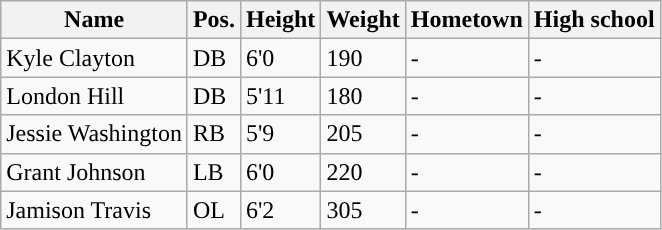<table class="wikitable sortable">
<tr>
<th style="text-align:center; ">Name</th>
<th style="text-align:center; ">Pos.</th>
<th style="text-align:center; ">Height</th>
<th style="text-align:center; ">Weight</th>
<th style="text-align:center; ">Hometown</th>
<th style="text-align:center; ">High school</th>
</tr>
<tr "align="center">
<td>Kyle Clayton</td>
<td>DB</td>
<td>6'0</td>
<td>190</td>
<td>-</td>
<td>-</td>
</tr>
<tr "align="center">
<td>London Hill</td>
<td>DB</td>
<td>5'11</td>
<td>180</td>
<td>-</td>
<td>-</td>
</tr>
<tr "align="center">
<td>Jessie Washington</td>
<td>RB</td>
<td>5'9</td>
<td>205</td>
<td>-</td>
<td>-</td>
</tr>
<tr "align="center">
<td>Grant Johnson</td>
<td>LB</td>
<td>6'0</td>
<td>220</td>
<td>-</td>
<td>-</td>
</tr>
<tr "align="center">
<td>Jamison Travis</td>
<td>OL</td>
<td>6'2</td>
<td>305</td>
<td>-</td>
<td>-</td>
</tr>
</table>
